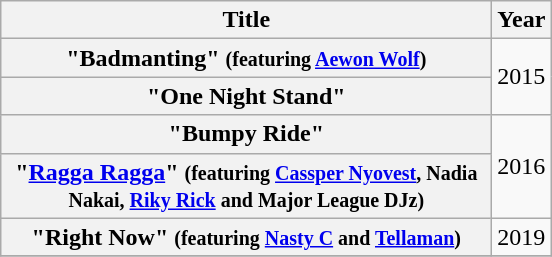<table class="wikitable plainrowheaders" style="text-align:center;">
<tr>
<th scope="col" rowspan="1" style="width:20em;">Title</th>
<th scope="col" rowspan="1">Year</th>
</tr>
<tr>
<th scope="row">"Badmanting" <small>(featuring <a href='#'>Aewon Wolf</a>)</small></th>
<td rowspan="2">2015</td>
</tr>
<tr>
<th scope="row">"One Night Stand"</th>
</tr>
<tr>
<th scope="row">"Bumpy Ride"</th>
<td rowspan="2">2016</td>
</tr>
<tr>
<th scope="row">"<a href='#'>Ragga Ragga</a>" <small>(featuring <a href='#'>Cassper Nyovest</a>, Nadia Nakai, <a href='#'>Riky Rick</a> and Major League DJz)</small></th>
</tr>
<tr>
<th scope="row">"Right Now" <small>(featuring <a href='#'>Nasty C</a> and <a href='#'>Tellaman</a>)</small></th>
<td>2019</td>
</tr>
<tr>
</tr>
</table>
